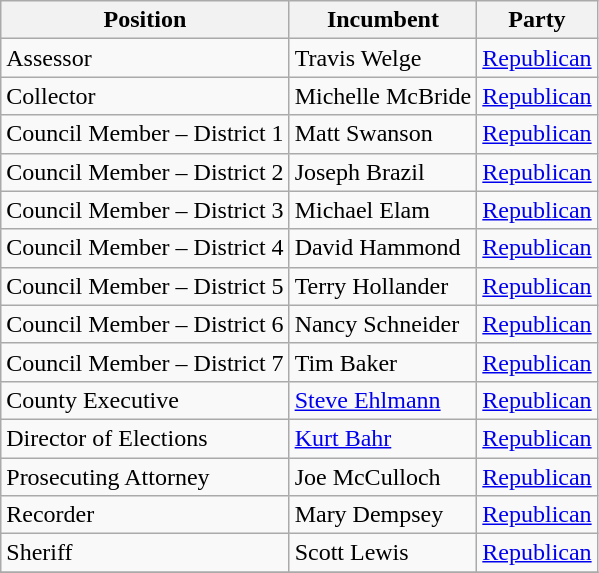<table class=wikitable>
<tr>
<th>Position</th>
<th>Incumbent</th>
<th>Party</th>
</tr>
<tr>
<td>Assessor</td>
<td>Travis Welge</td>
<td><a href='#'>Republican</a></td>
</tr>
<tr>
<td>Collector</td>
<td>Michelle McBride</td>
<td><a href='#'>Republican</a></td>
</tr>
<tr>
<td>Council Member – District 1</td>
<td>Matt Swanson</td>
<td><a href='#'>Republican</a></td>
</tr>
<tr>
<td>Council Member – District 2</td>
<td>Joseph Brazil</td>
<td><a href='#'>Republican</a></td>
</tr>
<tr>
<td>Council Member – District 3</td>
<td>Michael Elam</td>
<td><a href='#'>Republican</a></td>
</tr>
<tr>
<td>Council Member – District 4</td>
<td>David Hammond</td>
<td><a href='#'>Republican</a></td>
</tr>
<tr>
<td>Council Member – District 5</td>
<td>Terry Hollander</td>
<td><a href='#'>Republican</a></td>
</tr>
<tr>
<td>Council Member – District 6</td>
<td>Nancy Schneider</td>
<td><a href='#'>Republican</a></td>
</tr>
<tr>
<td>Council Member – District 7</td>
<td>Tim Baker</td>
<td><a href='#'>Republican</a></td>
</tr>
<tr>
<td>County Executive</td>
<td><a href='#'>Steve Ehlmann</a></td>
<td><a href='#'>Republican</a></td>
</tr>
<tr>
<td>Director of Elections</td>
<td><a href='#'>Kurt Bahr</a></td>
<td><a href='#'>Republican</a></td>
</tr>
<tr>
<td>Prosecuting Attorney</td>
<td>Joe McCulloch</td>
<td><a href='#'>Republican</a></td>
</tr>
<tr>
<td>Recorder</td>
<td>Mary Dempsey</td>
<td><a href='#'>Republican</a></td>
</tr>
<tr>
<td>Sheriff</td>
<td>Scott Lewis</td>
<td><a href='#'>Republican</a></td>
</tr>
<tr>
</tr>
</table>
